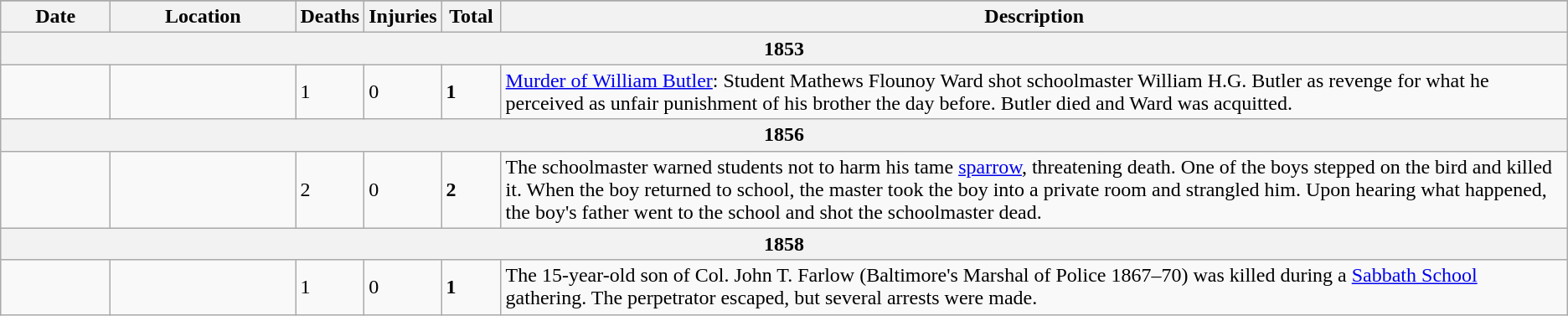<table class="sortable wikitable" style="font-size:100%;" id="1850s">
<tr>
</tr>
<tr>
<th style="width:80px;">Date</th>
<th style="width:140px;">Location</th>
<th style="width:40px;">Deaths</th>
<th style="width:40px;">Injuries</th>
<th style="width:40px;">Total</th>
<th class="unsortable">Description</th>
</tr>
<tr>
<th colspan="6">1853 </th>
</tr>
<tr>
<td></td>
<td></td>
<td>1</td>
<td>0</td>
<td><strong>1</strong></td>
<td><a href='#'>Murder of William Butler</a>: Student Mathews Flounoy Ward shot schoolmaster William H.G. Butler as revenge for what he perceived as unfair punishment of his brother the day before. Butler died and Ward was acquitted.</td>
</tr>
<tr>
<th colspan="6">1856 </th>
</tr>
<tr>
<td></td>
<td></td>
<td>2</td>
<td>0</td>
<td><strong>2</strong></td>
<td>The schoolmaster warned students not to harm his tame <a href='#'>sparrow</a>, threatening death. One of the boys stepped on the bird and killed it. When the boy returned to school, the master took the boy into a private room and strangled him. Upon hearing what happened, the boy's father went to the school and shot the schoolmaster dead.</td>
</tr>
<tr>
<th colspan="6">1858 </th>
</tr>
<tr>
<td></td>
<td></td>
<td>1</td>
<td>0</td>
<td><strong>1</strong></td>
<td>The 15-year-old son of Col. John T. Farlow (Baltimore's Marshal of Police 1867–70) was killed during a <a href='#'>Sabbath School</a> gathering. The perpetrator escaped, but several arrests were made.</td>
</tr>
</table>
